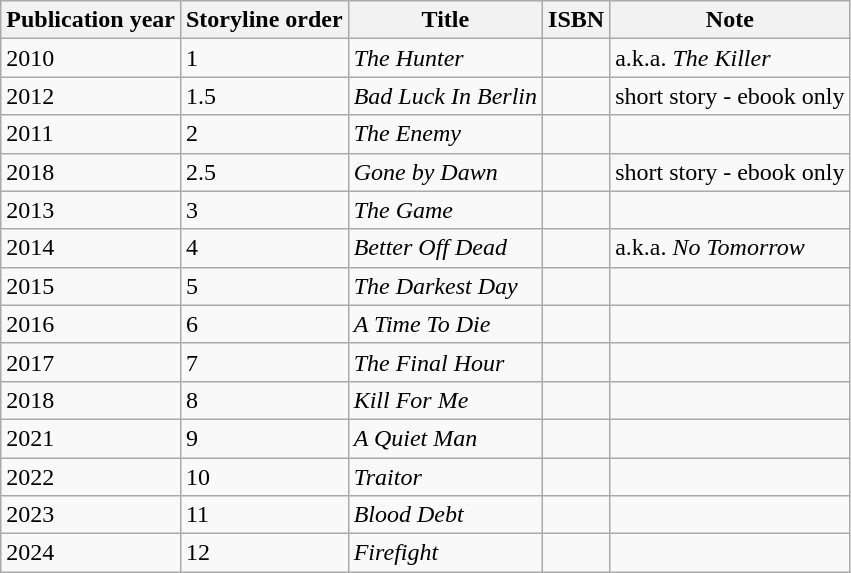<table class="wikitable sortable">
<tr>
<th>Publication year</th>
<th>Storyline order</th>
<th>Title</th>
<th>ISBN</th>
<th>Note</th>
</tr>
<tr>
<td>2010</td>
<td>1</td>
<td><em>The Hunter</em></td>
<td></td>
<td>a.k.a. <em>The Killer</em></td>
</tr>
<tr>
<td>2012</td>
<td>1.5</td>
<td><em>Bad Luck In Berlin</em></td>
<td></td>
<td>short story - ebook only</td>
</tr>
<tr>
<td>2011</td>
<td>2</td>
<td><em>The Enemy</em></td>
<td></td>
<td></td>
</tr>
<tr>
<td>2018</td>
<td>2.5</td>
<td><em>Gone by Dawn</em></td>
<td></td>
<td>short story - ebook only</td>
</tr>
<tr>
<td>2013</td>
<td>3</td>
<td><em>The Game</em></td>
<td></td>
<td></td>
</tr>
<tr>
<td>2014</td>
<td>4</td>
<td><em>Better Off Dead</em></td>
<td></td>
<td>a.k.a. <em>No Tomorrow</em></td>
</tr>
<tr>
<td>2015</td>
<td>5</td>
<td><em>The Darkest Day</em></td>
<td></td>
<td></td>
</tr>
<tr>
<td>2016</td>
<td>6</td>
<td><em>A Time To Die</em></td>
<td></td>
<td></td>
</tr>
<tr>
<td>2017</td>
<td>7</td>
<td><em>The Final Hour</em></td>
<td></td>
<td></td>
</tr>
<tr>
<td>2018</td>
<td>8</td>
<td><em>Kill For Me</em></td>
<td></td>
<td></td>
</tr>
<tr>
<td>2021</td>
<td>9</td>
<td><em>A Quiet Man</em></td>
<td></td>
<td></td>
</tr>
<tr>
<td>2022</td>
<td>10</td>
<td><em>Traitor</em></td>
<td></td>
<td></td>
</tr>
<tr>
<td>2023</td>
<td>11</td>
<td><em>Blood Debt</em></td>
<td></td>
<td></td>
</tr>
<tr>
<td>2024</td>
<td>12</td>
<td><em>Firefight</em></td>
<td></td>
<td></td>
</tr>
</table>
